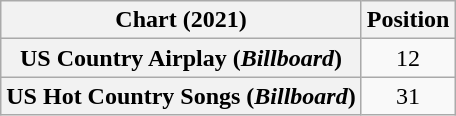<table class="wikitable sortable plainrowheaders" style="text-align:center">
<tr>
<th>Chart (2021)</th>
<th>Position</th>
</tr>
<tr>
<th scope="row">US Country Airplay (<em>Billboard</em>)</th>
<td>12</td>
</tr>
<tr>
<th scope="row">US Hot Country Songs (<em>Billboard</em>)</th>
<td>31</td>
</tr>
</table>
